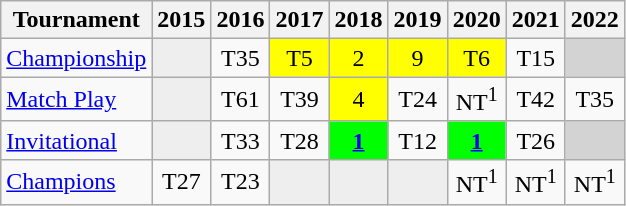<table class="wikitable" style="text-align:center;">
<tr>
<th>Tournament</th>
<th>2015</th>
<th>2016</th>
<th>2017</th>
<th>2018</th>
<th>2019</th>
<th>2020</th>
<th>2021</th>
<th>2022</th>
</tr>
<tr>
<td align="left"><a href='#'>Championship</a></td>
<td style="background:#eeeeee;"></td>
<td>T35</td>
<td style="background:yellow;">T5</td>
<td style="background:yellow;">2</td>
<td style="background:yellow;">9</td>
<td style="background:yellow;">T6</td>
<td>T15</td>
<td colspan=1 style="background:#D3D3D3;"></td>
</tr>
<tr>
<td align="left"><a href='#'>Match Play</a></td>
<td style="background:#eeeeee;"></td>
<td>T61</td>
<td>T39</td>
<td style="background:yellow;">4</td>
<td>T24</td>
<td>NT<sup>1</sup></td>
<td>T42</td>
<td>T35</td>
</tr>
<tr>
<td align="left"><a href='#'>Invitational</a></td>
<td style="background:#eeeeee;"></td>
<td>T33</td>
<td>T28</td>
<td style="background:lime;"><strong><a href='#'>1</a></strong></td>
<td>T12</td>
<td style="background:lime;"><strong><a href='#'>1</a></strong></td>
<td>T26</td>
<td colspan=1 style="background:#D3D3D3;"></td>
</tr>
<tr>
<td align="left"><a href='#'>Champions</a></td>
<td>T27</td>
<td>T23</td>
<td style="background:#eeeeee;"></td>
<td style="background:#eeeeee;"></td>
<td style="background:#eeeeee;"></td>
<td>NT<sup>1</sup></td>
<td>NT<sup>1</sup></td>
<td>NT<sup>1</sup></td>
</tr>
</table>
